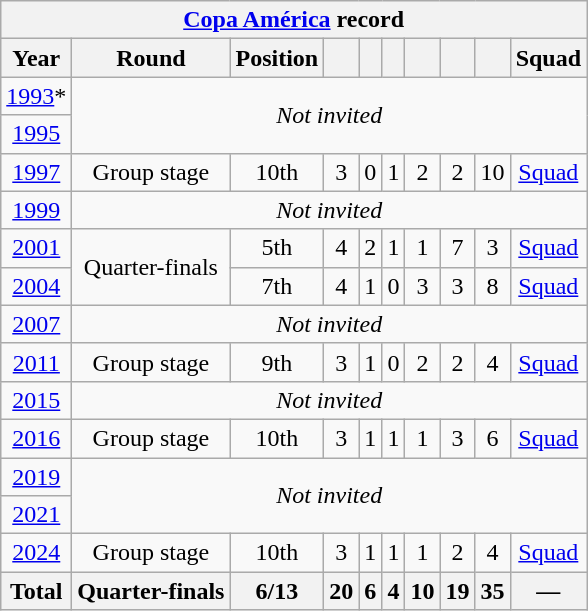<table class="wikitable" style="text-align: center;">
<tr>
<th colspan=10><a href='#'>Copa América</a> record</th>
</tr>
<tr>
<th>Year</th>
<th>Round</th>
<th>Position</th>
<th></th>
<th></th>
<th></th>
<th></th>
<th></th>
<th></th>
<th>Squad</th>
</tr>
<tr>
<td> <a href='#'>1993</a>*</td>
<td colspan=9 rowspan=2><em>Not invited</em></td>
</tr>
<tr>
<td> <a href='#'>1995</a></td>
</tr>
<tr>
<td> <a href='#'>1997</a></td>
<td>Group stage</td>
<td>10th</td>
<td>3</td>
<td>0</td>
<td>1</td>
<td>2</td>
<td>2</td>
<td>10</td>
<td><a href='#'>Squad</a></td>
</tr>
<tr>
<td> <a href='#'>1999</a></td>
<td colspan=9><em>Not invited</em></td>
</tr>
<tr>
<td> <a href='#'>2001</a></td>
<td rowspan=2>Quarter-finals</td>
<td>5th</td>
<td>4</td>
<td>2</td>
<td>1</td>
<td>1</td>
<td>7</td>
<td>3</td>
<td><a href='#'>Squad</a></td>
</tr>
<tr>
<td> <a href='#'>2004</a></td>
<td>7th</td>
<td>4</td>
<td>1</td>
<td>0</td>
<td>3</td>
<td>3</td>
<td>8</td>
<td><a href='#'>Squad</a></td>
</tr>
<tr>
<td> <a href='#'>2007</a></td>
<td colspan=9><em>Not invited</em></td>
</tr>
<tr>
<td> <a href='#'>2011</a></td>
<td>Group stage</td>
<td>9th</td>
<td>3</td>
<td>1</td>
<td>0</td>
<td>2</td>
<td>2</td>
<td>4</td>
<td><a href='#'>Squad</a></td>
</tr>
<tr>
<td> <a href='#'>2015</a></td>
<td colspan=9><em>Not invited</em></td>
</tr>
<tr>
<td> <a href='#'>2016</a></td>
<td>Group stage</td>
<td>10th</td>
<td>3</td>
<td>1</td>
<td>1</td>
<td>1</td>
<td>3</td>
<td>6</td>
<td><a href='#'>Squad</a></td>
</tr>
<tr>
<td> <a href='#'>2019</a></td>
<td colspan=9 rowspan=2><em>Not invited</em></td>
</tr>
<tr>
<td> <a href='#'>2021</a></td>
</tr>
<tr>
<td> <a href='#'>2024</a></td>
<td>Group stage</td>
<td>10th</td>
<td>3</td>
<td>1</td>
<td>1</td>
<td>1</td>
<td>2</td>
<td>4</td>
<td><a href='#'>Squad</a></td>
</tr>
<tr>
<th>Total</th>
<th>Quarter-finals</th>
<th>6/13</th>
<th>20</th>
<th>6</th>
<th>4</th>
<th>10</th>
<th>19</th>
<th>35</th>
<th>—</th>
</tr>
</table>
